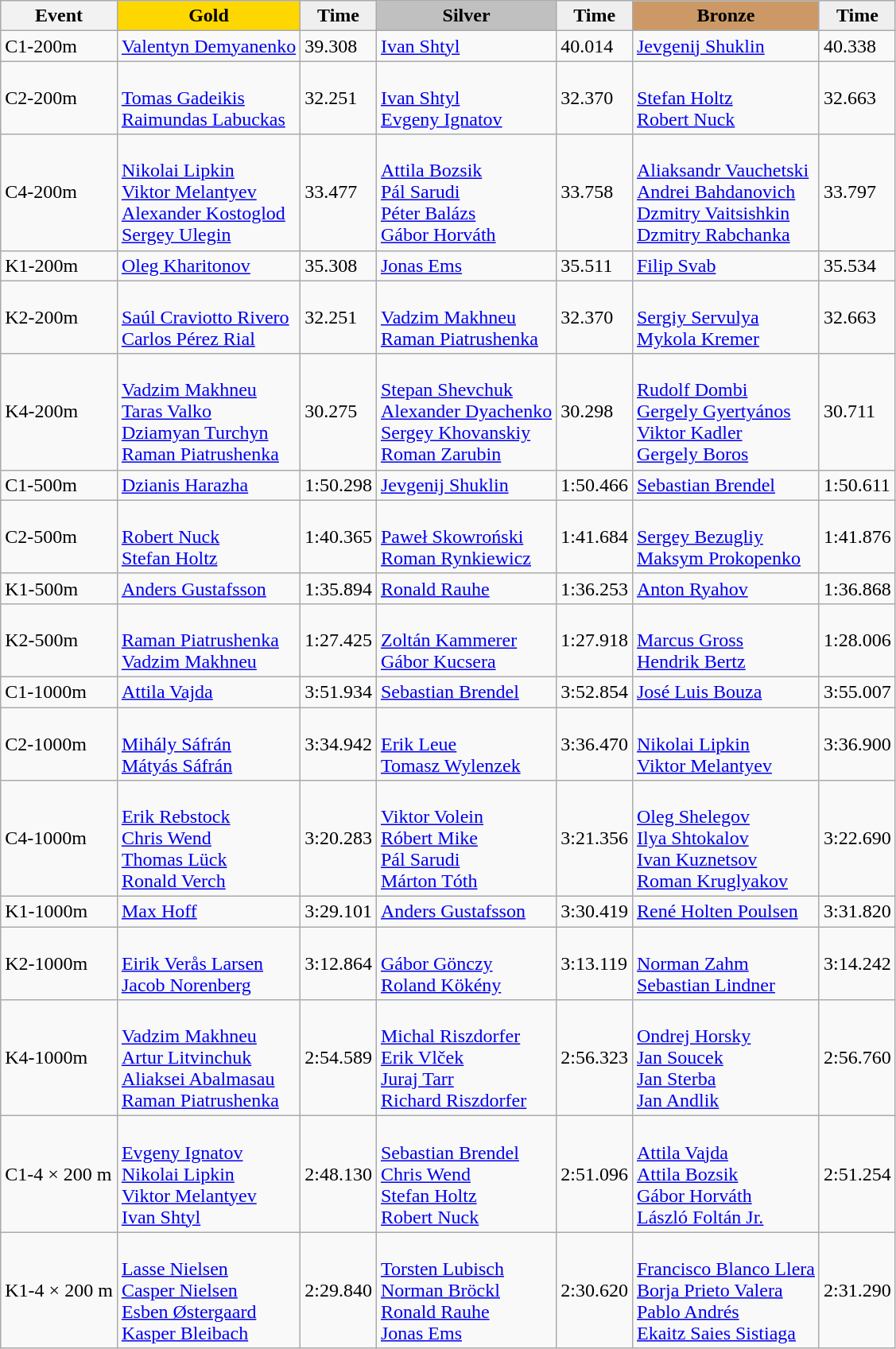<table class="wikitable">
<tr>
<th>Event</th>
<td align=center bgcolor="gold"><strong>Gold</strong></td>
<td align=center bgcolor="EFEFEF"><strong>Time</strong></td>
<td align=center bgcolor="silver"><strong>Silver</strong></td>
<td align=center bgcolor="EFEFEF"><strong>Time</strong></td>
<td align=center bgcolor="CC9966"><strong>Bronze</strong></td>
<td align=center bgcolor="EFEFEF"><strong>Time</strong></td>
</tr>
<tr>
<td>C1-200m</td>
<td> <a href='#'>Valentyn Demyanenko</a></td>
<td>39.308</td>
<td> <a href='#'>Ivan Shtyl</a></td>
<td>40.014</td>
<td> <a href='#'>Jevgenij Shuklin</a></td>
<td>40.338</td>
</tr>
<tr>
<td>C2-200m</td>
<td><br><a href='#'>Tomas Gadeikis</a><br><a href='#'>Raimundas Labuckas</a></td>
<td>32.251</td>
<td><br><a href='#'>Ivan Shtyl</a><br><a href='#'>Evgeny Ignatov</a></td>
<td>32.370</td>
<td><br><a href='#'>Stefan Holtz</a><br><a href='#'>Robert Nuck</a></td>
<td>32.663</td>
</tr>
<tr>
<td>C4-200m</td>
<td><br><a href='#'>Nikolai Lipkin</a><br><a href='#'>Viktor Melantyev</a><br><a href='#'>Alexander Kostoglod</a><br><a href='#'>Sergey Ulegin</a></td>
<td>33.477</td>
<td><br><a href='#'>Attila Bozsik</a><br><a href='#'>Pál Sarudi</a><br><a href='#'>Péter Balázs</a><br><a href='#'>Gábor Horváth</a></td>
<td>33.758</td>
<td><br><a href='#'>Aliaksandr Vauchetski</a><br><a href='#'>Andrei Bahdanovich</a><br><a href='#'>Dzmitry Vaitsishkin</a><br><a href='#'>Dzmitry Rabchanka</a></td>
<td>33.797</td>
</tr>
<tr>
<td>K1-200m</td>
<td> <a href='#'>Oleg Kharitonov</a></td>
<td>35.308</td>
<td> <a href='#'>Jonas Ems</a></td>
<td>35.511</td>
<td> <a href='#'>Filip Svab</a></td>
<td>35.534</td>
</tr>
<tr>
<td>K2-200m</td>
<td><br><a href='#'>Saúl Craviotto Rivero</a><br><a href='#'>Carlos Pérez Rial</a></td>
<td>32.251</td>
<td><br><a href='#'>Vadzim Makhneu</a><br><a href='#'>Raman Piatrushenka</a></td>
<td>32.370</td>
<td><br><a href='#'>Sergiy Servulya</a><br><a href='#'>Mykola Kremer</a></td>
<td>32.663</td>
</tr>
<tr>
<td>K4-200m</td>
<td><br><a href='#'>Vadzim Makhneu</a><br><a href='#'>Taras Valko</a><br><a href='#'>Dziamyan Turchyn</a><br><a href='#'>Raman Piatrushenka</a></td>
<td>30.275</td>
<td><br><a href='#'>Stepan Shevchuk</a><br><a href='#'>Alexander Dyachenko</a><br><a href='#'>Sergey Khovanskiy</a><br><a href='#'>Roman Zarubin</a></td>
<td>30.298</td>
<td><br><a href='#'>Rudolf Dombi</a><br><a href='#'>Gergely Gyertyános</a><br><a href='#'>Viktor Kadler</a><br><a href='#'>Gergely Boros</a></td>
<td>30.711</td>
</tr>
<tr>
<td>C1-500m</td>
<td> <a href='#'>Dzianis Harazha</a></td>
<td>1:50.298</td>
<td> <a href='#'>Jevgenij Shuklin</a></td>
<td>1:50.466</td>
<td> <a href='#'>Sebastian Brendel</a></td>
<td>1:50.611</td>
</tr>
<tr>
<td>C2-500m</td>
<td><br><a href='#'>Robert Nuck</a><br><a href='#'>Stefan Holtz</a></td>
<td>1:40.365</td>
<td><br><a href='#'>Paweł Skowroński</a><br><a href='#'>Roman Rynkiewicz</a></td>
<td>1:41.684</td>
<td><br><a href='#'>Sergey Bezugliy</a><br><a href='#'>Maksym Prokopenko</a></td>
<td>1:41.876</td>
</tr>
<tr>
<td>K1-500m</td>
<td> <a href='#'>Anders Gustafsson</a></td>
<td>1:35.894</td>
<td> <a href='#'>Ronald Rauhe</a></td>
<td>1:36.253</td>
<td> <a href='#'>Anton Ryahov</a></td>
<td>1:36.868</td>
</tr>
<tr>
<td>K2-500m</td>
<td><br><a href='#'>Raman Piatrushenka</a><br><a href='#'>Vadzim Makhneu</a></td>
<td>1:27.425</td>
<td><br><a href='#'>Zoltán Kammerer</a><br><a href='#'>Gábor Kucsera</a></td>
<td>1:27.918</td>
<td><br><a href='#'>Marcus Gross</a><br><a href='#'>Hendrik Bertz</a></td>
<td>1:28.006</td>
</tr>
<tr>
<td>C1-1000m</td>
<td> <a href='#'>Attila Vajda</a></td>
<td>3:51.934</td>
<td> <a href='#'>Sebastian Brendel</a></td>
<td>3:52.854</td>
<td> <a href='#'>José Luis Bouza</a></td>
<td>3:55.007</td>
</tr>
<tr>
<td>C2-1000m</td>
<td><br><a href='#'>Mihály Sáfrán</a><br><a href='#'>Mátyás Sáfrán</a></td>
<td>3:34.942</td>
<td><br><a href='#'>Erik Leue</a><br><a href='#'>Tomasz Wylenzek</a></td>
<td>3:36.470</td>
<td><br><a href='#'>Nikolai Lipkin</a><br><a href='#'>Viktor Melantyev</a></td>
<td>3:36.900</td>
</tr>
<tr>
<td>C4-1000m</td>
<td><br><a href='#'>Erik Rebstock</a><br><a href='#'>Chris Wend</a><br><a href='#'>Thomas Lück</a><br><a href='#'>Ronald Verch</a></td>
<td>3:20.283</td>
<td><br><a href='#'>Viktor Volein</a><br><a href='#'>Róbert Mike</a><br><a href='#'>Pál Sarudi</a><br><a href='#'>Márton Tóth</a></td>
<td>3:21.356</td>
<td><br><a href='#'>Oleg Shelegov</a><br><a href='#'>Ilya Shtokalov</a><br><a href='#'>Ivan Kuznetsov</a><br><a href='#'>Roman Kruglyakov</a></td>
<td>3:22.690</td>
</tr>
<tr>
<td>K1-1000m</td>
<td> <a href='#'>Max Hoff</a></td>
<td>3:29.101</td>
<td> <a href='#'>Anders Gustafsson</a></td>
<td>3:30.419</td>
<td> <a href='#'>René Holten Poulsen</a></td>
<td>3:31.820</td>
</tr>
<tr>
<td>K2-1000m</td>
<td><br><a href='#'>Eirik Verås Larsen</a><br><a href='#'>Jacob Norenberg</a></td>
<td>3:12.864</td>
<td><br><a href='#'>Gábor Gönczy</a><br><a href='#'>Roland Kökény</a></td>
<td>3:13.119</td>
<td><br><a href='#'>Norman Zahm</a><br><a href='#'>Sebastian Lindner</a></td>
<td>3:14.242</td>
</tr>
<tr>
<td>K4-1000m</td>
<td><br><a href='#'>Vadzim Makhneu</a><br><a href='#'>Artur Litvinchuk</a><br><a href='#'>Aliaksei Abalmasau</a><br><a href='#'>Raman Piatrushenka</a></td>
<td>2:54.589</td>
<td><br><a href='#'>Michal Riszdorfer</a><br><a href='#'>Erik Vlček</a><br><a href='#'>Juraj Tarr</a><br><a href='#'>Richard Riszdorfer</a></td>
<td>2:56.323</td>
<td><br><a href='#'>Ondrej Horsky</a><br><a href='#'>Jan Soucek</a><br><a href='#'>Jan Sterba</a><br><a href='#'>Jan Andlik</a></td>
<td>2:56.760</td>
</tr>
<tr>
<td>C1-4 × 200 m</td>
<td><br><a href='#'>Evgeny Ignatov</a><br><a href='#'>Nikolai Lipkin</a><br><a href='#'>Viktor Melantyev</a><br><a href='#'>Ivan Shtyl</a></td>
<td>2:48.130</td>
<td><br><a href='#'>Sebastian Brendel</a><br><a href='#'>Chris Wend</a><br><a href='#'>Stefan Holtz</a><br><a href='#'>Robert Nuck</a></td>
<td>2:51.096</td>
<td><br><a href='#'>Attila Vajda</a><br><a href='#'>Attila Bozsik</a><br><a href='#'>Gábor Horváth</a><br><a href='#'>László Foltán Jr.</a></td>
<td>2:51.254</td>
</tr>
<tr>
<td>K1-4 × 200 m</td>
<td><br><a href='#'>Lasse Nielsen</a><br><a href='#'>Casper Nielsen</a><br><a href='#'>Esben Østergaard</a><br><a href='#'>Kasper Bleibach</a></td>
<td>2:29.840</td>
<td><br><a href='#'>Torsten Lubisch</a><br><a href='#'>Norman Bröckl</a><br><a href='#'>Ronald Rauhe</a><br><a href='#'>Jonas Ems</a></td>
<td>2:30.620</td>
<td><br><a href='#'>Francisco Blanco Llera</a><br><a href='#'>Borja Prieto Valera</a><br><a href='#'>Pablo Andrés</a><br><a href='#'>Ekaitz Saies Sistiaga</a></td>
<td>2:31.290</td>
</tr>
</table>
